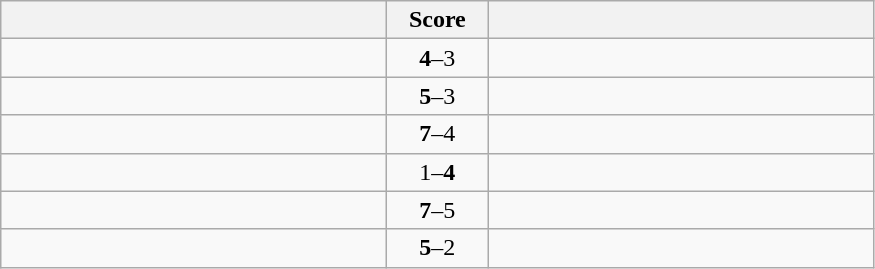<table class="wikitable" style="text-align: center;">
<tr>
<th width=250></th>
<th width=60>Score</th>
<th width=250></th>
</tr>
<tr>
<td align=left><strong></strong></td>
<td><strong>4</strong>–3</td>
<td align=left></td>
</tr>
<tr>
<td align=left><strong></strong></td>
<td><strong>5</strong>–3</td>
<td align=left></td>
</tr>
<tr>
<td align=left><strong></strong></td>
<td><strong>7</strong>–4</td>
<td align=left></td>
</tr>
<tr>
<td align=left></td>
<td>1–<strong>4</strong></td>
<td align=left><strong></strong></td>
</tr>
<tr>
<td align=left><strong></strong></td>
<td><strong>7</strong>–5</td>
<td align=left></td>
</tr>
<tr>
<td align=left><strong></strong></td>
<td><strong>5</strong>–2</td>
<td align=left></td>
</tr>
</table>
